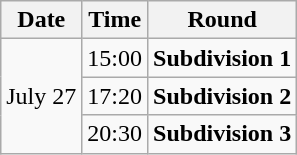<table class="wikitable">
<tr>
<th>Date</th>
<th>Time</th>
<th>Round</th>
</tr>
<tr>
<td rowspan=3>July 27</td>
<td>15:00</td>
<td><strong>Subdivision 1</strong></td>
</tr>
<tr>
<td>17:20</td>
<td><strong>Subdivision 2</strong></td>
</tr>
<tr>
<td>20:30</td>
<td><strong>Subdivision 3</strong></td>
</tr>
</table>
